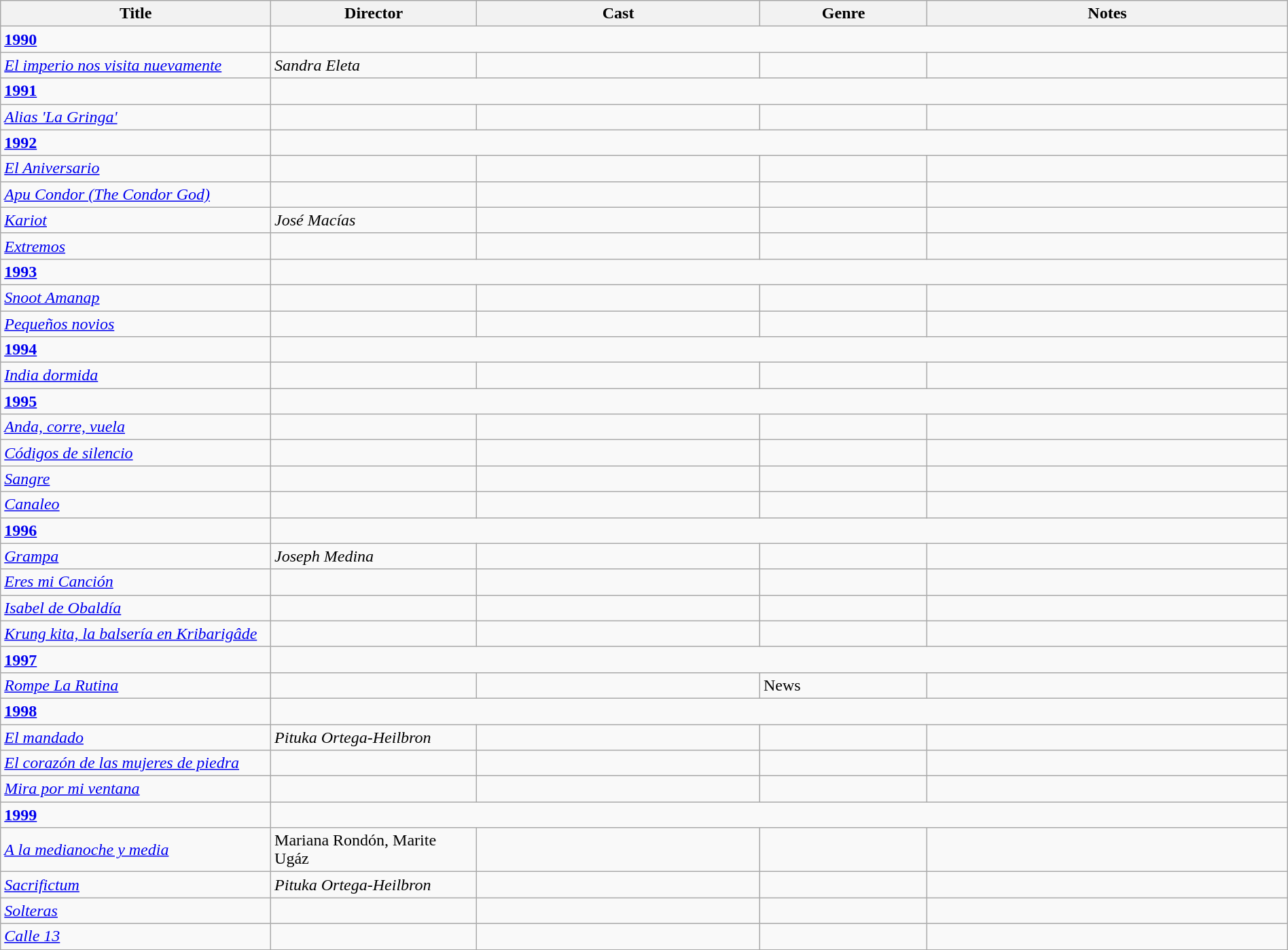<table class="wikitable" width= "100%">
<tr>
<th width=21%>Title</th>
<th width=16%>Director</th>
<th width=22%>Cast</th>
<th width=13%>Genre</th>
<th width=28%>Notes</th>
</tr>
<tr>
<td><strong><a href='#'>1990</a></strong></td>
</tr>
<tr>
<td><em><a href='#'>El imperio nos visita nuevamente</a></em></td>
<td><em>Sandra Eleta</em></td>
<td></td>
<td></td>
<td></td>
</tr>
<tr>
<td><strong><a href='#'>1991</a></strong></td>
</tr>
<tr>
<td><em><a href='#'>Alias 'La Gringa'</a></em></td>
<td></td>
<td></td>
<td></td>
<td></td>
</tr>
<tr>
<td><strong><a href='#'>1992</a></strong></td>
</tr>
<tr>
<td><em><a href='#'>El Aniversario</a></em></td>
<td></td>
<td></td>
<td></td>
<td></td>
</tr>
<tr>
<td><em><a href='#'>Apu Condor (The Condor God)</a> </em></td>
<td></td>
<td></td>
<td></td>
<td></td>
</tr>
<tr>
<td><em><a href='#'>Kariot</a> </em></td>
<td><em>José Macías</em></td>
<td></td>
<td></td>
<td></td>
</tr>
<tr>
<td><em><a href='#'>Extremos</a> </em></td>
<td></td>
<td></td>
<td></td>
<td></td>
</tr>
<tr>
<td><strong><a href='#'>1993</a></strong></td>
</tr>
<tr>
<td><em><a href='#'>Snoot Amanap</a> </em></td>
<td></td>
<td></td>
<td></td>
<td></td>
</tr>
<tr>
<td><em><a href='#'>Pequeños novios</a> </em></td>
<td></td>
<td></td>
<td></td>
<td></td>
</tr>
<tr>
<td><strong><a href='#'>1994</a></strong></td>
</tr>
<tr>
<td><em><a href='#'>India dormida</a> </em></td>
<td></td>
<td></td>
<td></td>
<td></td>
</tr>
<tr>
<td><strong><a href='#'>1995</a></strong></td>
</tr>
<tr>
<td><em><a href='#'>Anda, corre, vuela</a></em></td>
<td></td>
<td></td>
<td></td>
<td></td>
</tr>
<tr>
<td><em><a href='#'>Códigos de silencio</a></em></td>
<td></td>
<td></td>
<td></td>
<td></td>
</tr>
<tr>
<td><em><a href='#'>Sangre</a></em></td>
<td></td>
<td></td>
<td></td>
<td></td>
</tr>
<tr>
<td><em><a href='#'>Canaleo</a></em></td>
<td></td>
<td></td>
<td></td>
<td></td>
</tr>
<tr>
<td><strong><a href='#'>1996</a></strong></td>
</tr>
<tr>
<td><em><a href='#'>Grampa</a></em></td>
<td><em>Joseph Medina</em></td>
<td></td>
<td></td>
<td></td>
</tr>
<tr>
<td><em><a href='#'>Eres mi Canción</a></em></td>
<td></td>
<td></td>
<td></td>
<td></td>
</tr>
<tr>
<td><em><a href='#'>Isabel de Obaldía</a></em></td>
<td></td>
<td></td>
<td></td>
<td></td>
</tr>
<tr>
<td><em><a href='#'>Krung kita, la balsería en Kribarigâde</a></em></td>
<td></td>
<td></td>
<td></td>
<td></td>
</tr>
<tr>
<td><strong><a href='#'>1997</a></strong></td>
</tr>
<tr>
<td><em><a href='#'>Rompe La Rutina</a></em></td>
<td></td>
<td></td>
<td>News</td>
<td></td>
</tr>
<tr>
<td><strong><a href='#'>1998</a></strong></td>
</tr>
<tr>
<td><em><a href='#'>El mandado</a></em></td>
<td><em>Pituka Ortega-Heilbron</em></td>
<td></td>
<td></td>
<td></td>
</tr>
<tr>
<td><em><a href='#'>El corazón de las mujeres de piedra</a></em></td>
<td></td>
<td></td>
<td></td>
<td></td>
</tr>
<tr>
<td><em><a href='#'>Mira por mi ventana</a></em></td>
<td></td>
<td></td>
<td></td>
<td></td>
</tr>
<tr>
<td><strong><a href='#'>1999</a></strong></td>
</tr>
<tr>
<td><em><a href='#'>A la medianoche y media</a></em></td>
<td>Mariana Rondón, Marite Ugáz</td>
<td></td>
<td></td>
<td></td>
</tr>
<tr>
<td><em><a href='#'>Sacrifictum</a></em></td>
<td><em>Pituka Ortega-Heilbron</em></td>
<td></td>
<td></td>
<td></td>
</tr>
<tr>
<td><em><a href='#'>Solteras</a></em></td>
<td></td>
<td></td>
<td></td>
<td></td>
</tr>
<tr>
<td><em><a href='#'>Calle 13</a></em></td>
<td></td>
<td></td>
<td></td>
<td></td>
</tr>
<tr>
</tr>
</table>
